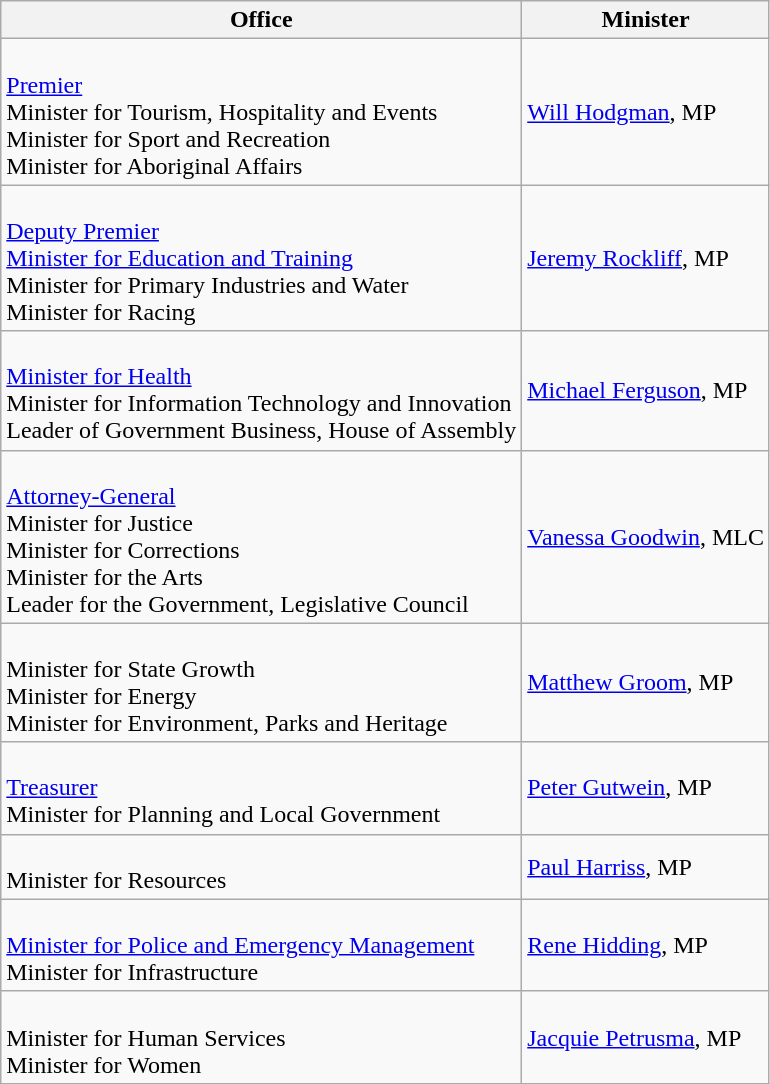<table class="wikitable">
<tr>
<th>Office</th>
<th>Minister</th>
</tr>
<tr>
<td><br><a href='#'>Premier</a><br>
Minister for Tourism, Hospitality and Events<br>
Minister for Sport and Recreation<br>
Minister for Aboriginal Affairs</td>
<td><a href='#'>Will Hodgman</a>, MP</td>
</tr>
<tr>
<td><br><a href='#'>Deputy Premier</a><br>
<a href='#'>Minister for Education and Training</a><br>
Minister for Primary Industries and Water<br>
Minister for Racing</td>
<td><a href='#'>Jeremy Rockliff</a>, MP</td>
</tr>
<tr>
<td><br><a href='#'>Minister for Health</a><br>
Minister for Information Technology and Innovation<br>
Leader of Government Business, House of Assembly<br></td>
<td><a href='#'>Michael Ferguson</a>, MP</td>
</tr>
<tr>
<td><br><a href='#'>Attorney-General</a><br>
Minister for Justice<br>
Minister for Corrections<br>
Minister for the Arts<br>
Leader for the Government, Legislative Council</td>
<td><a href='#'>Vanessa Goodwin</a>, MLC</td>
</tr>
<tr>
<td><br>Minister for State Growth<br>
Minister for Energy<br>
Minister for Environment, Parks and Heritage</td>
<td><a href='#'>Matthew Groom</a>, MP</td>
</tr>
<tr>
<td><br><a href='#'>Treasurer</a><br>
Minister for Planning and Local Government</td>
<td><a href='#'>Peter Gutwein</a>, MP</td>
</tr>
<tr>
<td><br>Minister for Resources</td>
<td><a href='#'>Paul Harriss</a>, MP</td>
</tr>
<tr>
<td><br><a href='#'>Minister for Police and Emergency Management</a><br>
Minister for Infrastructure</td>
<td><a href='#'>Rene Hidding</a>, MP</td>
</tr>
<tr>
<td><br>Minister for Human Services<br>
Minister for Women</td>
<td><a href='#'>Jacquie Petrusma</a>, MP</td>
</tr>
</table>
